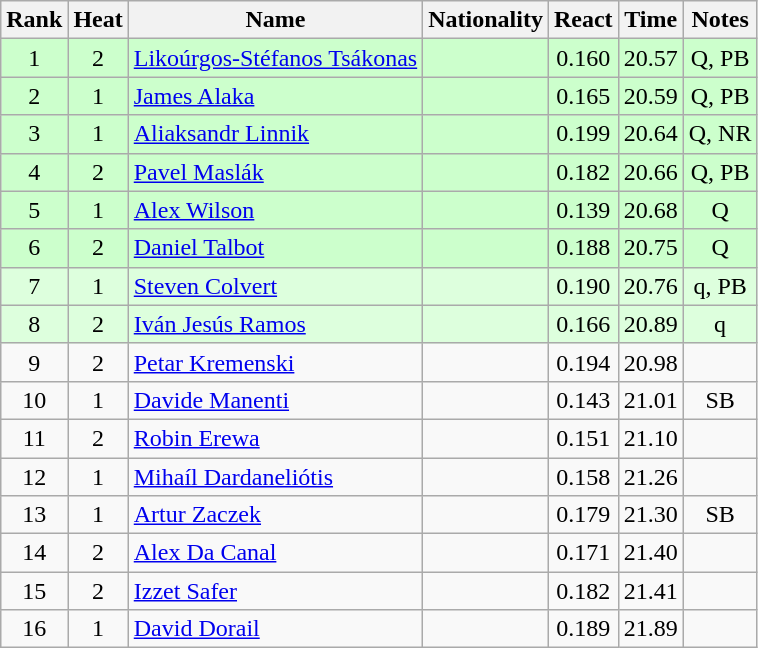<table class="wikitable sortable" style="text-align:center">
<tr>
<th>Rank</th>
<th>Heat</th>
<th>Name</th>
<th>Nationality</th>
<th>React</th>
<th>Time</th>
<th>Notes</th>
</tr>
<tr bgcolor=ccffcc>
<td>1</td>
<td>2</td>
<td align="left"><a href='#'>Likoúrgos-Stéfanos Tsákonas</a></td>
<td align=left></td>
<td>0.160</td>
<td>20.57</td>
<td>Q, PB</td>
</tr>
<tr bgcolor=ccffcc>
<td>2</td>
<td>1</td>
<td align="left"><a href='#'>James Alaka</a></td>
<td align=left></td>
<td>0.165</td>
<td>20.59</td>
<td>Q, PB</td>
</tr>
<tr bgcolor=ccffcc>
<td>3</td>
<td>1</td>
<td align="left"><a href='#'>Aliaksandr Linnik</a></td>
<td align=left></td>
<td>0.199</td>
<td>20.64</td>
<td>Q, NR</td>
</tr>
<tr bgcolor=ccffcc>
<td>4</td>
<td>2</td>
<td align="left"><a href='#'>Pavel Maslák</a></td>
<td align=left></td>
<td>0.182</td>
<td>20.66</td>
<td>Q, PB</td>
</tr>
<tr bgcolor=ccffcc>
<td>5</td>
<td>1</td>
<td align="left"><a href='#'>Alex Wilson</a></td>
<td align=left></td>
<td>0.139</td>
<td>20.68</td>
<td>Q</td>
</tr>
<tr bgcolor=ccffcc>
<td>6</td>
<td>2</td>
<td align="left"><a href='#'>Daniel Talbot</a></td>
<td align=left></td>
<td>0.188</td>
<td>20.75</td>
<td>Q</td>
</tr>
<tr bgcolor=ddffdd>
<td>7</td>
<td>1</td>
<td align="left"><a href='#'>Steven Colvert</a></td>
<td align=left></td>
<td>0.190</td>
<td>20.76</td>
<td>q, PB</td>
</tr>
<tr bgcolor=ddffdd>
<td>8</td>
<td>2</td>
<td align="left"><a href='#'>Iván Jesús Ramos</a></td>
<td align=left></td>
<td>0.166</td>
<td>20.89</td>
<td>q</td>
</tr>
<tr>
<td>9</td>
<td>2</td>
<td align="left"><a href='#'>Petar Kremenski</a></td>
<td align=left></td>
<td>0.194</td>
<td>20.98</td>
<td></td>
</tr>
<tr>
<td>10</td>
<td>1</td>
<td align="left"><a href='#'>Davide Manenti</a></td>
<td align=left></td>
<td>0.143</td>
<td>21.01</td>
<td>SB</td>
</tr>
<tr>
<td>11</td>
<td>2</td>
<td align="left"><a href='#'>Robin Erewa</a></td>
<td align=left></td>
<td>0.151</td>
<td>21.10</td>
<td></td>
</tr>
<tr>
<td>12</td>
<td>1</td>
<td align="left"><a href='#'>Mihaíl Dardaneliótis</a></td>
<td align=left></td>
<td>0.158</td>
<td>21.26</td>
<td></td>
</tr>
<tr>
<td>13</td>
<td>1</td>
<td align="left"><a href='#'>Artur Zaczek</a></td>
<td align=left></td>
<td>0.179</td>
<td>21.30</td>
<td>SB</td>
</tr>
<tr>
<td>14</td>
<td>2</td>
<td align="left"><a href='#'>Alex Da Canal</a></td>
<td align=left></td>
<td>0.171</td>
<td>21.40</td>
<td></td>
</tr>
<tr>
<td>15</td>
<td>2</td>
<td align="left"><a href='#'>Izzet Safer</a></td>
<td align=left></td>
<td>0.182</td>
<td>21.41</td>
<td></td>
</tr>
<tr>
<td>16</td>
<td>1</td>
<td align="left"><a href='#'>David Dorail</a></td>
<td align=left></td>
<td>0.189</td>
<td>21.89</td>
<td></td>
</tr>
</table>
